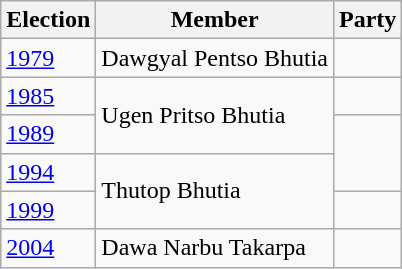<table class="wikitable sortable">
<tr>
<th>Election</th>
<th>Member</th>
<th colspan=2>Party</th>
</tr>
<tr>
<td><a href='#'>1979</a></td>
<td>Dawgyal Pentso Bhutia</td>
<td></td>
</tr>
<tr>
<td><a href='#'>1985</a></td>
<td rowspan=2>Ugen Pritso Bhutia</td>
<td></td>
</tr>
<tr>
<td><a href='#'>1989</a></td>
</tr>
<tr>
<td><a href='#'>1994</a></td>
<td rowspan=2>Thutop Bhutia</td>
</tr>
<tr>
<td><a href='#'>1999</a></td>
<td></td>
</tr>
<tr>
<td><a href='#'>2004</a></td>
<td>Dawa Narbu Takarpa</td>
</tr>
</table>
